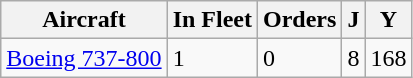<table class="wikitable">
<tr>
<th>Aircraft</th>
<th>In Fleet</th>
<th>Orders</th>
<th>J</th>
<th>Y</th>
</tr>
<tr>
<td><a href='#'>Boeing 737-800</a></td>
<td>1</td>
<td>0</td>
<td>8</td>
<td>168</td>
</tr>
</table>
